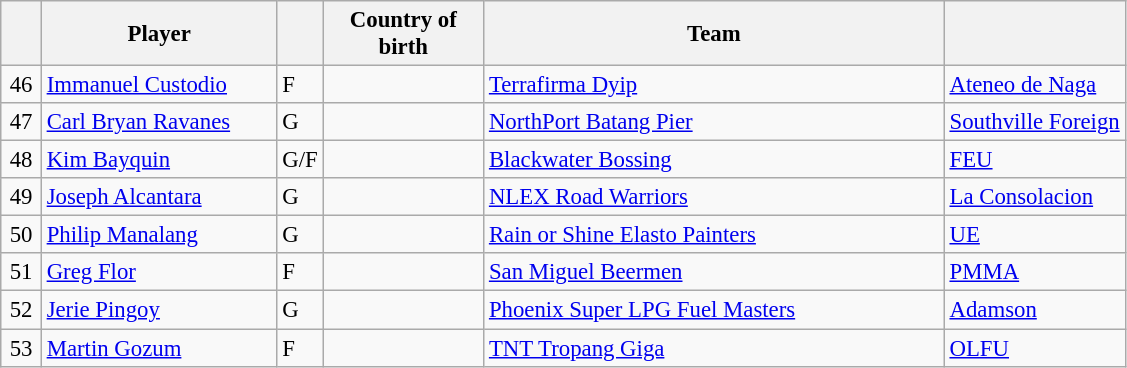<table class="wikitable plainrowheaders" style="text-align:left; font-size:95%;">
<tr>
<th scope="col" style="width:20px;"></th>
<th scope="col" style="width:150px;">Player</th>
<th scope="col" style="width:20px;"></th>
<th scope="col" style="width:100px;">Country of birth</th>
<th scope="col" style="width:300px;">Team</th>
<th scope="col"></th>
</tr>
<tr>
<td align=center>46</td>
<td><a href='#'>Immanuel Custodio</a></td>
<td>F</td>
<td></td>
<td><a href='#'>Terrafirma Dyip</a></td>
<td><a href='#'>Ateneo de Naga</a></td>
</tr>
<tr>
<td align=center>47</td>
<td><a href='#'>Carl Bryan Ravanes</a></td>
<td>G</td>
<td></td>
<td><a href='#'>NorthPort Batang Pier</a></td>
<td><a href='#'>Southville Foreign</a></td>
</tr>
<tr>
<td align=center>48</td>
<td><a href='#'>Kim Bayquin</a></td>
<td>G/F</td>
<td></td>
<td><a href='#'>Blackwater Bossing</a></td>
<td><a href='#'>FEU</a></td>
</tr>
<tr>
<td align=center>49</td>
<td><a href='#'>Joseph Alcantara</a></td>
<td>G</td>
<td></td>
<td><a href='#'>NLEX Road Warriors</a></td>
<td><a href='#'>La Consolacion</a></td>
</tr>
<tr>
<td align=center>50</td>
<td><a href='#'>Philip Manalang</a></td>
<td>G</td>
<td></td>
<td><a href='#'>Rain or Shine Elasto Painters</a></td>
<td><a href='#'>UE</a></td>
</tr>
<tr>
<td align=center>51</td>
<td><a href='#'>Greg Flor</a></td>
<td>F</td>
<td></td>
<td><a href='#'>San Miguel Beermen</a></td>
<td><a href='#'>PMMA</a></td>
</tr>
<tr>
<td align=center>52</td>
<td><a href='#'>Jerie Pingoy</a></td>
<td>G</td>
<td></td>
<td><a href='#'>Phoenix Super LPG Fuel Masters</a></td>
<td><a href='#'>Adamson</a></td>
</tr>
<tr>
<td align=center>53</td>
<td><a href='#'>Martin Gozum</a></td>
<td>F</td>
<td></td>
<td><a href='#'>TNT Tropang Giga</a></td>
<td><a href='#'>OLFU</a></td>
</tr>
</table>
